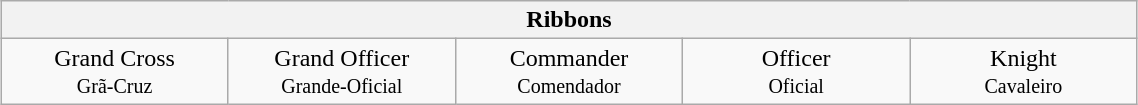<table class="wikitable" style="width:60%; margin:auto;">
<tr>
<th colspan=5>Ribbons</th>
</tr>
<tr>
<td width=20% valign=top align=center>Grand Cross<br><small>Grã-Cruz</small></td>
<td width=20% valign=top align=center>Grand Officer<br><small>Grande-Oficial</small></td>
<td width=20% valign=top align=center>Commander<br><small>Comendador</small></td>
<td width=20% valign=top align=center>Officer<br><small>Oficial</small></td>
<td width=20% valign=top align=center>Knight<br><small>Cavaleiro</small></td>
</tr>
</table>
